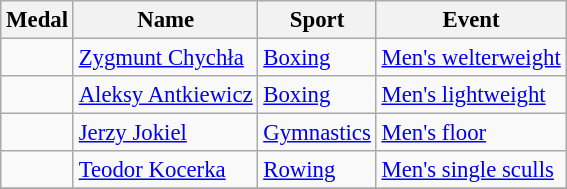<table class="wikitable sortable" style="font-size: 95%;">
<tr>
<th>Medal</th>
<th>Name</th>
<th>Sport</th>
<th>Event</th>
</tr>
<tr>
<td></td>
<td><a href='#'>Zygmunt Chychła</a></td>
<td><a href='#'>Boxing</a></td>
<td><a href='#'>Men's welterweight</a></td>
</tr>
<tr>
<td></td>
<td><a href='#'>Aleksy Antkiewicz</a></td>
<td><a href='#'>Boxing</a></td>
<td><a href='#'>Men's lightweight</a></td>
</tr>
<tr>
<td></td>
<td><a href='#'>Jerzy Jokiel</a></td>
<td><a href='#'>Gymnastics</a></td>
<td><a href='#'>Men's floor</a></td>
</tr>
<tr>
<td></td>
<td><a href='#'>Teodor Kocerka</a></td>
<td><a href='#'>Rowing</a></td>
<td><a href='#'>Men's single sculls</a></td>
</tr>
<tr>
</tr>
</table>
